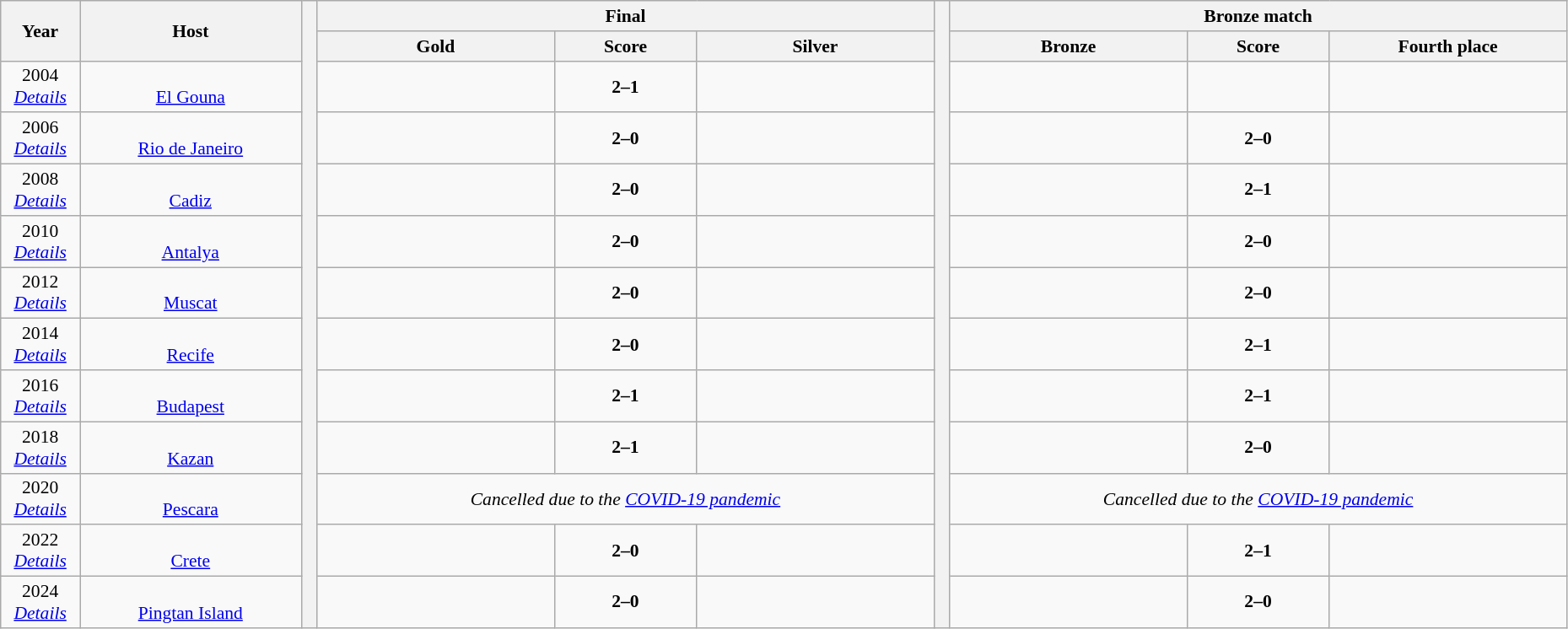<table class="wikitable" style="font-size:90%; width: 98%; text-align: center;">
<tr>
<th rowspan=2 width=5%>Year</th>
<th rowspan=2 width=14%>Host</th>
<th rowspan="13" width="1%" bgcolor="ffffff"></th>
<th colspan=3>Final</th>
<th width=1% rowspan=13 bgcolor=ffffff></th>
<th colspan=3>Bronze match</th>
</tr>
<tr bgcolor=#EFEFEF>
<th width=15%>Gold</th>
<th width=9%>Score</th>
<th width=15%>Silver</th>
<th width=15%>Bronze</th>
<th width=9%>Score</th>
<th width=15%>Fourth place</th>
</tr>
<tr>
<td>2004 <br> <em><a href='#'>Details</a></em></td>
<td><br><a href='#'>El Gouna</a></td>
<td><strong></strong></td>
<td><strong>2–1</strong></td>
<td></td>
<td></td>
<td></td>
<td></td>
</tr>
<tr>
<td>2006 <br> <em><a href='#'>Details</a></em></td>
<td><br><a href='#'>Rio de Janeiro</a></td>
<td><strong></strong></td>
<td><strong>2–0</strong></td>
<td></td>
<td></td>
<td><strong>2–0</strong></td>
<td></td>
</tr>
<tr>
<td>2008 <br> <em><a href='#'>Details</a></em></td>
<td><br><a href='#'>Cadiz</a></td>
<td><strong></strong></td>
<td><strong>2–0</strong></td>
<td></td>
<td></td>
<td><strong>2–1</strong></td>
<td></td>
</tr>
<tr>
<td>2010 <br> <em><a href='#'>Details</a></em></td>
<td><br><a href='#'>Antalya</a></td>
<td><strong></strong></td>
<td><strong>2–0</strong></td>
<td></td>
<td></td>
<td><strong>2–0</strong></td>
<td></td>
</tr>
<tr>
<td>2012 <br> <em><a href='#'>Details</a></em></td>
<td><br><a href='#'>Muscat</a></td>
<td><strong></strong></td>
<td><strong>2–0</strong></td>
<td></td>
<td></td>
<td><strong>2–0</strong></td>
<td></td>
</tr>
<tr>
<td>2014 <br> <em><a href='#'>Details</a></em></td>
<td><br><a href='#'>Recife</a></td>
<td><strong></strong></td>
<td><strong>2–0</strong></td>
<td></td>
<td></td>
<td><strong>2–1</strong></td>
<td></td>
</tr>
<tr>
<td>2016 <br> <em><a href='#'>Details</a></em></td>
<td><br><a href='#'>Budapest</a></td>
<td><strong></strong></td>
<td><strong>2–1</strong></td>
<td></td>
<td></td>
<td><strong>2–1</strong></td>
<td></td>
</tr>
<tr>
<td>2018 <br> <em><a href='#'>Details</a></em></td>
<td><br><a href='#'>Kazan</a></td>
<td><strong></strong></td>
<td><strong>2–1</strong></td>
<td></td>
<td></td>
<td><strong>2–0</strong></td>
<td></td>
</tr>
<tr>
<td>2020 <br> <em><a href='#'>Details</a></em></td>
<td><br><a href='#'>Pescara</a></td>
<td colspan=3><em>Cancelled due to the <a href='#'>COVID-19 pandemic</a></em></td>
<td colspan=3><em>Cancelled due to the <a href='#'>COVID-19 pandemic</a></em></td>
</tr>
<tr>
<td>2022 <br> <em><a href='#'>Details</a></em></td>
<td><br><a href='#'>Crete</a></td>
<td><strong></strong></td>
<td><strong>2–0</strong></td>
<td></td>
<td></td>
<td><strong>2–1</strong></td>
<td></td>
</tr>
<tr>
<td>2024 <br> <em><a href='#'>Details</a></em></td>
<td><br><a href='#'>Pingtan Island</a></td>
<td><strong></strong></td>
<td><strong>2–0</strong></td>
<td></td>
<td></td>
<td><strong>2–0</strong></td>
<td></td>
</tr>
</table>
